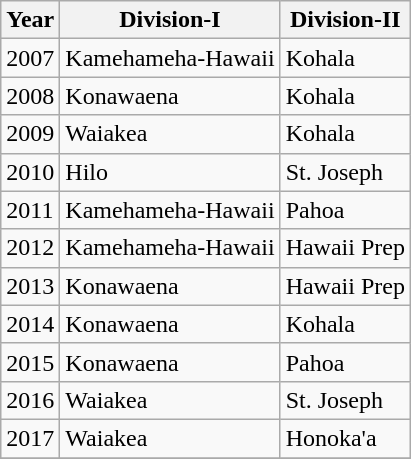<table class="wikitable">
<tr>
<th>Year</th>
<th>Division-I</th>
<th>Division-II</th>
</tr>
<tr>
<td>2007</td>
<td>Kamehameha-Hawaii</td>
<td>Kohala</td>
</tr>
<tr>
<td>2008</td>
<td>Konawaena</td>
<td>Kohala</td>
</tr>
<tr>
<td>2009</td>
<td>Waiakea</td>
<td>Kohala</td>
</tr>
<tr>
<td>2010</td>
<td>Hilo</td>
<td>St. Joseph</td>
</tr>
<tr>
<td>2011</td>
<td>Kamehameha-Hawaii</td>
<td>Pahoa</td>
</tr>
<tr>
<td>2012</td>
<td>Kamehameha-Hawaii</td>
<td>Hawaii Prep</td>
</tr>
<tr>
<td>2013</td>
<td>Konawaena</td>
<td>Hawaii Prep</td>
</tr>
<tr>
<td>2014</td>
<td>Konawaena</td>
<td>Kohala</td>
</tr>
<tr>
<td>2015</td>
<td>Konawaena</td>
<td>Pahoa</td>
</tr>
<tr>
<td>2016</td>
<td>Waiakea</td>
<td>St. Joseph</td>
</tr>
<tr>
<td>2017</td>
<td>Waiakea</td>
<td>Honoka'a</td>
</tr>
<tr>
</tr>
</table>
